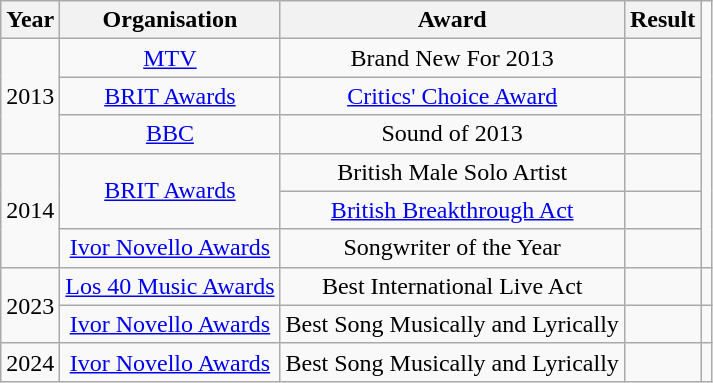<table class="wikitable plainrowheaders" style="text-align:center;">
<tr>
<th>Year</th>
<th>Organisation</th>
<th>Award</th>
<th>Result</th>
</tr>
<tr>
<td rowspan="3">2013</td>
<td><a href='#'>MTV</a></td>
<td>Brand New For 2013</td>
<td></td>
</tr>
<tr>
<td><a href='#'>BRIT Awards</a></td>
<td><a href='#'>Critics' Choice Award</a></td>
<td></td>
</tr>
<tr>
<td><a href='#'>BBC</a></td>
<td>Sound of 2013</td>
<td></td>
</tr>
<tr>
<td rowspan="3">2014</td>
<td rowspan="2"><a href='#'>BRIT Awards</a></td>
<td>British Male Solo Artist</td>
<td></td>
</tr>
<tr>
<td><a href='#'>British Breakthrough Act</a></td>
<td></td>
</tr>
<tr>
<td><a href='#'>Ivor Novello Awards</a></td>
<td>Songwriter of the Year</td>
<td></td>
</tr>
<tr>
<td rowspan="2">2023</td>
<td><a href='#'>Los 40 Music Awards</a></td>
<td>Best International Live Act</td>
<td></td>
<td></td>
</tr>
<tr>
<td><a href='#'>Ivor Novello Awards</a></td>
<td>Best Song Musically and Lyrically</td>
<td></td>
<td></td>
</tr>
<tr>
<td rowspan="1">2024</td>
<td><a href='#'>Ivor Novello Awards</a></td>
<td>Best Song Musically and Lyrically</td>
<td></td>
<td></td>
</tr>
</table>
